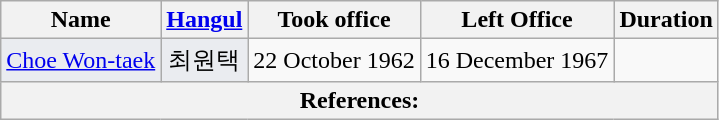<table class="wikitable" style=text-align:center>
<tr>
<th>Name</th>
<th class="unsortable"><a href='#'>Hangul</a></th>
<th>Took office</th>
<th>Left Office</th>
<th>Duration</th>
</tr>
<tr>
<td bgcolor = #EAECF0><a href='#'>Choe Won-taek</a></td>
<td bgcolor = #EAECF0>최원택</td>
<td>22 October 1962</td>
<td>16 December 1967</td>
<td></td>
</tr>
<tr>
<th colspan="5" unsortable><strong>References:</strong><br></th>
</tr>
</table>
